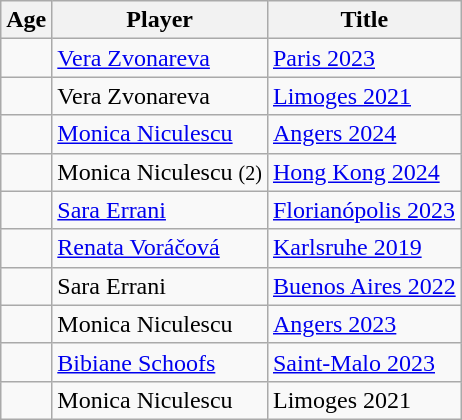<table class="wikitable nowrap">
<tr>
<th>Age</th>
<th>Player</th>
<th>Title</th>
</tr>
<tr>
<td></td>
<td> <a href='#'>Vera Zvonareva</a></td>
<td><a href='#'>Paris 2023</a></td>
</tr>
<tr>
<td></td>
<td> Vera Zvonareva </td>
<td><a href='#'>Limoges 2021</a></td>
</tr>
<tr>
<td></td>
<td> <a href='#'>Monica Niculescu</a></td>
<td><a href='#'>Angers 2024</a></td>
</tr>
<tr>
<td></td>
<td> Monica Niculescu <small>(2)</small></td>
<td><a href='#'>Hong Kong 2024</a></td>
</tr>
<tr>
<td></td>
<td> <a href='#'>Sara Errani</a></td>
<td><a href='#'>Florianópolis 2023</a></td>
</tr>
<tr>
<td></td>
<td> <a href='#'>Renata Voráčová</a></td>
<td><a href='#'>Karlsruhe 2019</a></td>
</tr>
<tr>
<td></td>
<td> Sara Errani </td>
<td><a href='#'>Buenos Aires 2022</a></td>
</tr>
<tr>
<td></td>
<td> Monica Niculescu </td>
<td><a href='#'>Angers 2023</a></td>
</tr>
<tr>
<td></td>
<td> <a href='#'>Bibiane Schoofs</a></td>
<td><a href='#'>Saint-Malo 2023</a></td>
</tr>
<tr>
<td></td>
<td> Monica Niculescu </td>
<td>Limoges 2021</td>
</tr>
</table>
